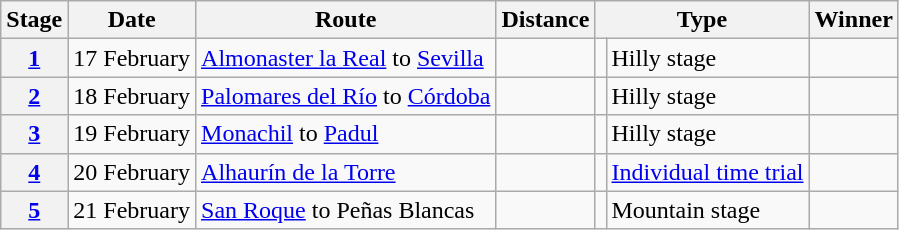<table class="wikitable">
<tr>
<th scope="col">Stage</th>
<th scope="col">Date</th>
<th scope="col">Route</th>
<th scope="col">Distance</th>
<th colspan="2" scope="col">Type</th>
<th scope="col">Winner</th>
</tr>
<tr>
<th scope="row"><a href='#'>1</a></th>
<td>17 February</td>
<td><a href='#'>Almonaster la Real</a> to <a href='#'>Sevilla</a></td>
<td></td>
<td></td>
<td>Hilly stage</td>
<td></td>
</tr>
<tr>
<th scope="row"><a href='#'>2</a></th>
<td>18 February</td>
<td><a href='#'>Palomares del Río</a> to <a href='#'>Córdoba</a></td>
<td></td>
<td></td>
<td>Hilly stage</td>
<td></td>
</tr>
<tr>
<th scope="row"><a href='#'>3</a></th>
<td>19 February</td>
<td><a href='#'>Monachil</a> to <a href='#'>Padul</a></td>
<td></td>
<td></td>
<td>Hilly stage</td>
<td></td>
</tr>
<tr>
<th scope="row"><a href='#'>4</a></th>
<td>20 February</td>
<td><a href='#'>Alhaurín de la Torre</a></td>
<td></td>
<td></td>
<td><a href='#'>Individual time trial</a></td>
<td></td>
</tr>
<tr>
<th scope="row"><a href='#'>5</a></th>
<td>21 February</td>
<td><a href='#'>San Roque</a> to Peñas Blancas</td>
<td></td>
<td></td>
<td>Mountain stage</td>
<td></td>
</tr>
</table>
